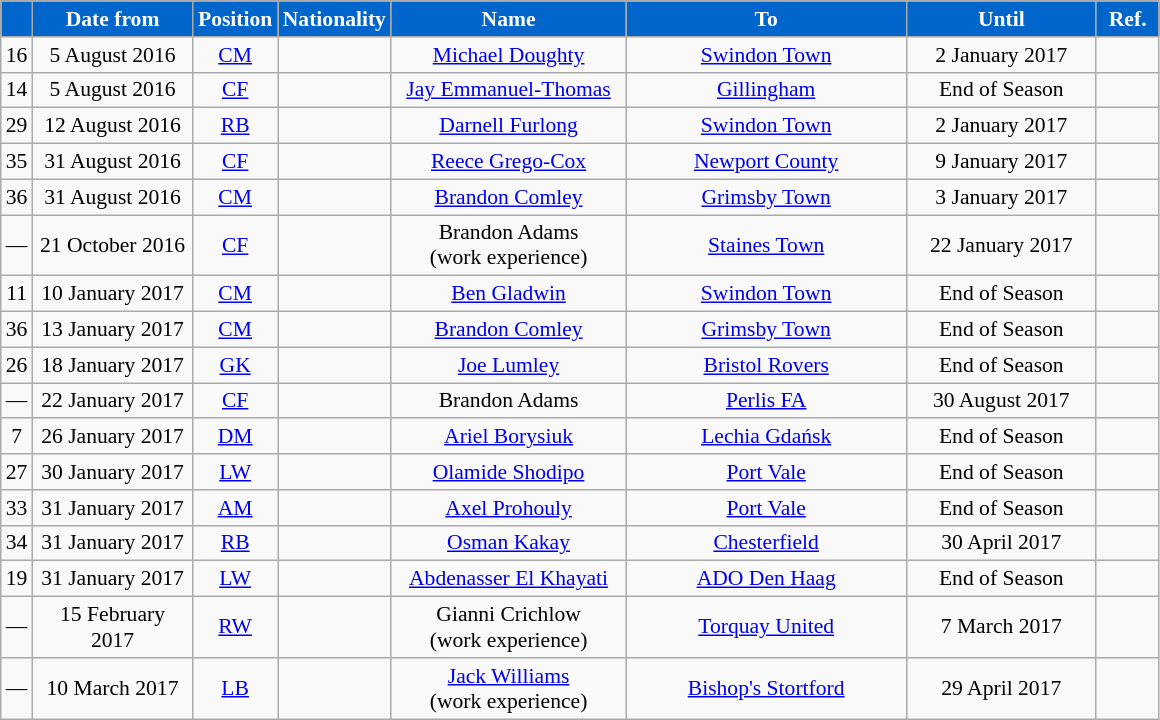<table class="wikitable"  style="text-align:center; font-size:90%; ">
<tr>
<th style="background:#0066CC; color:#FFFFFF; width:10px;"></th>
<th style="background:#0066CC; color:#FFFFFF; width:100px;">Date from</th>
<th style="background:#0066CC; color:#FFFFFF; width:50px;">Position</th>
<th style="background:#0066CC; color:#FFFFFF; width:50px;">Nationality</th>
<th style="background:#0066CC; color:#FFFFFF; width:150px;">Name</th>
<th style="background:#0066CC; color:#FFFFFF; width:180px;">To</th>
<th style="background:#0066CC; color:#FFFFFF; width:120px;">Until</th>
<th style="background:#0066CC; color:#FFFFFF; width:35px;">Ref.</th>
</tr>
<tr>
<td>16</td>
<td>5 August 2016</td>
<td><a href='#'>CM</a></td>
<td></td>
<td><a href='#'>Michael Doughty</a></td>
<td><a href='#'>Swindon Town</a></td>
<td>2 January 2017 </td>
<td></td>
</tr>
<tr>
<td>14</td>
<td>5 August 2016</td>
<td><a href='#'>CF</a></td>
<td></td>
<td><a href='#'>Jay Emmanuel-Thomas</a></td>
<td><a href='#'>Gillingham</a></td>
<td>End of Season</td>
<td></td>
</tr>
<tr>
<td>29</td>
<td>12 August 2016</td>
<td><a href='#'>RB</a></td>
<td></td>
<td><a href='#'>Darnell Furlong</a></td>
<td><a href='#'>Swindon Town</a></td>
<td>2 January 2017 </td>
<td></td>
</tr>
<tr>
<td>35</td>
<td>31 August 2016</td>
<td><a href='#'>CF</a></td>
<td></td>
<td><a href='#'>Reece Grego-Cox</a></td>
<td><a href='#'>Newport County</a></td>
<td>9 January 2017</td>
<td></td>
</tr>
<tr>
<td>36</td>
<td>31 August 2016</td>
<td><a href='#'>CM</a></td>
<td></td>
<td><a href='#'>Brandon Comley</a></td>
<td><a href='#'>Grimsby Town</a></td>
<td>3 January 2017</td>
<td></td>
</tr>
<tr>
<td>—</td>
<td>21 October 2016</td>
<td><a href='#'>CF</a></td>
<td></td>
<td>Brandon Adams<br>(work experience)</td>
<td><a href='#'>Staines Town</a></td>
<td>22 January 2017</td>
<td></td>
</tr>
<tr>
<td>11</td>
<td>10 January 2017</td>
<td><a href='#'>CM</a></td>
<td></td>
<td><a href='#'>Ben Gladwin</a></td>
<td><a href='#'>Swindon Town</a></td>
<td>End of Season</td>
<td></td>
</tr>
<tr>
<td>36</td>
<td>13 January 2017</td>
<td><a href='#'>CM</a></td>
<td></td>
<td><a href='#'>Brandon Comley</a></td>
<td><a href='#'>Grimsby Town</a></td>
<td>End of Season</td>
<td></td>
</tr>
<tr>
<td>26</td>
<td>18 January 2017</td>
<td><a href='#'>GK</a></td>
<td></td>
<td><a href='#'>Joe Lumley</a></td>
<td><a href='#'>Bristol Rovers</a></td>
<td>End of Season</td>
<td></td>
</tr>
<tr>
<td>—</td>
<td>22 January 2017</td>
<td><a href='#'>CF</a></td>
<td></td>
<td>Brandon Adams</td>
<td><a href='#'>Perlis FA</a></td>
<td>30 August 2017</td>
<td></td>
</tr>
<tr>
<td>7</td>
<td>26 January 2017</td>
<td><a href='#'>DM</a></td>
<td></td>
<td><a href='#'>Ariel Borysiuk</a></td>
<td><a href='#'>Lechia Gdańsk</a></td>
<td>End of Season</td>
<td></td>
</tr>
<tr>
<td>27</td>
<td>30 January 2017</td>
<td><a href='#'>LW</a></td>
<td></td>
<td><a href='#'>Olamide Shodipo</a></td>
<td><a href='#'>Port Vale</a></td>
<td>End of Season</td>
<td></td>
</tr>
<tr>
<td>33</td>
<td>31 January 2017</td>
<td><a href='#'>AM</a></td>
<td></td>
<td><a href='#'>Axel Prohouly</a></td>
<td><a href='#'>Port Vale</a></td>
<td>End of Season</td>
<td></td>
</tr>
<tr>
<td>34</td>
<td>31 January 2017</td>
<td><a href='#'>RB</a></td>
<td></td>
<td><a href='#'>Osman Kakay</a></td>
<td><a href='#'>Chesterfield</a></td>
<td>30 April 2017</td>
<td></td>
</tr>
<tr>
<td>19</td>
<td>31 January 2017</td>
<td><a href='#'>LW</a></td>
<td></td>
<td><a href='#'>Abdenasser El Khayati</a></td>
<td><a href='#'>ADO Den Haag</a></td>
<td>End of Season</td>
<td></td>
</tr>
<tr>
<td>—</td>
<td>15 February 2017</td>
<td><a href='#'>RW</a></td>
<td></td>
<td>Gianni Crichlow<br>(work experience)</td>
<td><a href='#'>Torquay United</a></td>
<td>7 March 2017</td>
<td></td>
</tr>
<tr>
<td>—</td>
<td>10 March 2017</td>
<td><a href='#'>LB</a></td>
<td></td>
<td><a href='#'>Jack Williams</a><br>(work experience)</td>
<td><a href='#'>Bishop's Stortford</a></td>
<td>29 April 2017</td>
<td></td>
</tr>
</table>
